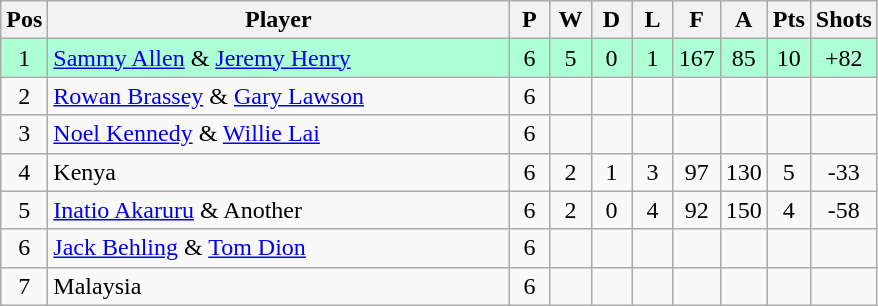<table class="wikitable" style="font-size: 100%">
<tr>
<th width=20>Pos</th>
<th width=300>Player</th>
<th width=20>P</th>
<th width=20>W</th>
<th width=20>D</th>
<th width=20>L</th>
<th width=20>F</th>
<th width=20>A</th>
<th width=20>Pts</th>
<th width=30>Shots</th>
</tr>
<tr align=center style="background: #ADFFD6;">
<td>1</td>
<td align="left"> <a href='#'>Sammy Allen</a> & <a href='#'>Jeremy Henry</a></td>
<td>6</td>
<td>5</td>
<td>0</td>
<td>1</td>
<td>167</td>
<td>85</td>
<td>10</td>
<td>+82</td>
</tr>
<tr align=center>
<td>2</td>
<td align="left"> <a href='#'>Rowan Brassey</a> & <a href='#'>Gary Lawson</a></td>
<td>6</td>
<td></td>
<td></td>
<td></td>
<td></td>
<td></td>
<td></td>
<td></td>
</tr>
<tr align=center>
<td>3</td>
<td align="left"> <a href='#'>Noel Kennedy</a> & <a href='#'>Willie Lai</a></td>
<td>6</td>
<td></td>
<td></td>
<td></td>
<td></td>
<td></td>
<td></td>
<td></td>
</tr>
<tr align=center>
<td>4</td>
<td align="left"> Kenya</td>
<td>6</td>
<td>2</td>
<td>1</td>
<td>3</td>
<td>97</td>
<td>130</td>
<td>5</td>
<td>-33</td>
</tr>
<tr align=center>
<td>5</td>
<td align="left"> <a href='#'>Inatio Akaruru</a> & Another</td>
<td>6</td>
<td>2</td>
<td>0</td>
<td>4</td>
<td>92</td>
<td>150</td>
<td>4</td>
<td>-58</td>
</tr>
<tr align=center>
<td>6</td>
<td align="left"> <a href='#'>Jack Behling</a> & <a href='#'>Tom Dion</a></td>
<td>6</td>
<td></td>
<td></td>
<td></td>
<td></td>
<td></td>
<td></td>
<td></td>
</tr>
<tr align=center>
<td>7</td>
<td align="left"> Malaysia</td>
<td>6</td>
<td></td>
<td></td>
<td></td>
<td></td>
<td></td>
<td></td>
<td></td>
</tr>
</table>
